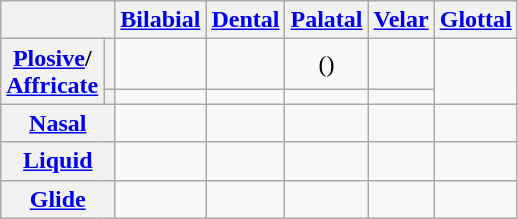<table class="wikitable" style="text-align: center;">
<tr>
<th colspan="2"></th>
<th><a href='#'>Bilabial</a></th>
<th><a href='#'>Dental</a></th>
<th><a href='#'>Palatal</a></th>
<th><a href='#'>Velar</a></th>
<th><a href='#'>Glottal</a></th>
</tr>
<tr>
<th rowspan="2"><a href='#'>Plosive</a>/<br><a href='#'>Affricate</a></th>
<th></th>
<td></td>
<td></td>
<td>()</td>
<td></td>
<td rowspan="2"></td>
</tr>
<tr>
<th></th>
<td></td>
<td></td>
<td></td>
<td></td>
</tr>
<tr>
<th colspan="2"><a href='#'>Nasal</a></th>
<td></td>
<td></td>
<td></td>
<td></td>
<td></td>
</tr>
<tr>
<th colspan="2"><a href='#'>Liquid</a></th>
<td></td>
<td></td>
<td></td>
<td></td>
<td></td>
</tr>
<tr>
<th colspan="2"><a href='#'>Glide</a></th>
<td></td>
<td></td>
<td></td>
<td></td>
<td></td>
</tr>
</table>
